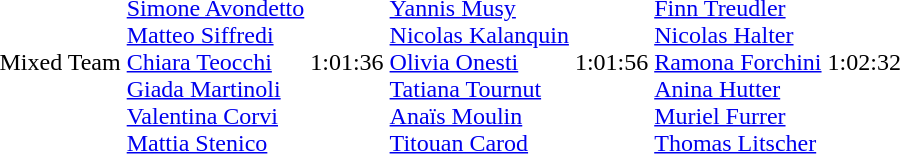<table>
<tr>
<td align="left">Mixed Team</td>
<td><br><a href='#'>Simone Avondetto</a><br><a href='#'>Matteo Siffredi</a><br><a href='#'>Chiara Teocchi</a><br><a href='#'>Giada Martinoli</a><br><a href='#'>Valentina Corvi</a><br><a href='#'>Mattia Stenico</a></td>
<td>1:01:36</td>
<td><br><a href='#'>Yannis Musy</a><br><a href='#'>Nicolas Kalanquin</a><br><a href='#'>Olivia Onesti</a><br><a href='#'>Tatiana Tournut</a><br><a href='#'>Anaïs Moulin</a><br><a href='#'>Titouan Carod</a></td>
<td>1:01:56</td>
<td><br><a href='#'>Finn Treudler</a><br><a href='#'>Nicolas Halter</a><br><a href='#'>Ramona Forchini</a><br><a href='#'>Anina Hutter</a><br><a href='#'>Muriel Furrer</a><br><a href='#'>Thomas Litscher</a></td>
<td>1:02:32</td>
</tr>
</table>
